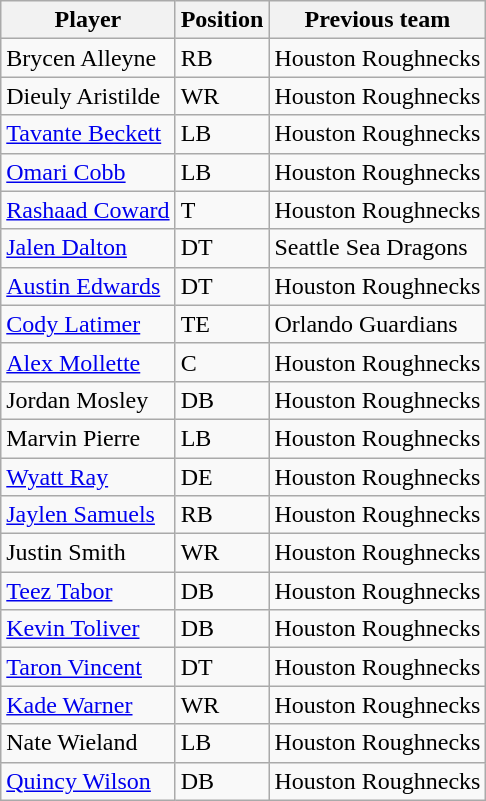<table class="wikitable">
<tr>
<th>Player</th>
<th>Position</th>
<th>Previous team</th>
</tr>
<tr>
<td>Brycen Alleyne</td>
<td>RB</td>
<td>Houston Roughnecks</td>
</tr>
<tr>
<td>Dieuly Aristilde</td>
<td>WR</td>
<td>Houston Roughnecks</td>
</tr>
<tr>
<td><a href='#'>Tavante Beckett</a></td>
<td>LB</td>
<td>Houston Roughnecks</td>
</tr>
<tr>
<td><a href='#'>Omari Cobb</a></td>
<td>LB</td>
<td>Houston Roughnecks</td>
</tr>
<tr>
<td><a href='#'>Rashaad Coward</a></td>
<td>T</td>
<td>Houston Roughnecks</td>
</tr>
<tr>
<td><a href='#'>Jalen Dalton</a></td>
<td>DT</td>
<td>Seattle Sea Dragons</td>
</tr>
<tr>
<td><a href='#'>Austin Edwards</a></td>
<td>DT</td>
<td>Houston Roughnecks</td>
</tr>
<tr>
<td><a href='#'>Cody Latimer</a></td>
<td>TE</td>
<td>Orlando Guardians</td>
</tr>
<tr>
<td><a href='#'>Alex Mollette</a></td>
<td>C</td>
<td>Houston Roughnecks</td>
</tr>
<tr>
<td>Jordan Mosley</td>
<td>DB</td>
<td>Houston Roughnecks</td>
</tr>
<tr>
<td>Marvin Pierre</td>
<td>LB</td>
<td>Houston Roughnecks</td>
</tr>
<tr>
<td><a href='#'>Wyatt Ray</a></td>
<td>DE</td>
<td>Houston Roughnecks</td>
</tr>
<tr>
<td><a href='#'>Jaylen Samuels</a></td>
<td>RB</td>
<td>Houston Roughnecks</td>
</tr>
<tr>
<td>Justin Smith</td>
<td>WR</td>
<td>Houston Roughnecks</td>
</tr>
<tr>
<td><a href='#'>Teez Tabor</a></td>
<td>DB</td>
<td>Houston Roughnecks</td>
</tr>
<tr>
<td><a href='#'>Kevin Toliver</a></td>
<td>DB</td>
<td>Houston Roughnecks</td>
</tr>
<tr>
<td><a href='#'>Taron Vincent</a></td>
<td>DT</td>
<td>Houston Roughnecks</td>
</tr>
<tr>
<td><a href='#'>Kade Warner</a></td>
<td>WR</td>
<td>Houston Roughnecks</td>
</tr>
<tr>
<td>Nate Wieland</td>
<td>LB</td>
<td>Houston Roughnecks</td>
</tr>
<tr>
<td><a href='#'>Quincy Wilson</a></td>
<td>DB</td>
<td>Houston Roughnecks</td>
</tr>
</table>
